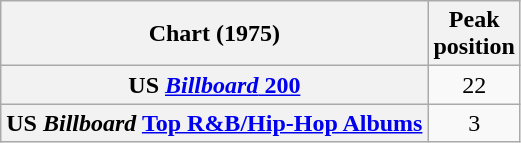<table class="wikitable sortable plainrowheaders">
<tr>
<th scope="col">Chart (1975)</th>
<th scope="col">Peak<br>position</th>
</tr>
<tr>
<th scope="row">US <a href='#'><em>Billboard</em> 200</a></th>
<td align="center">22</td>
</tr>
<tr>
<th scope="row">US <em>Billboard</em> <a href='#'>Top R&B/Hip-Hop Albums</a></th>
<td align="center">3</td>
</tr>
</table>
